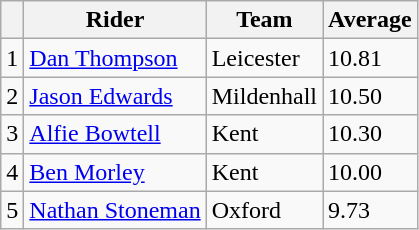<table class=wikitable>
<tr>
<th></th>
<th>Rider</th>
<th>Team</th>
<th>Average</th>
</tr>
<tr>
<td align="center">1</td>
<td><a href='#'>Dan Thompson</a></td>
<td>Leicester</td>
<td>10.81</td>
</tr>
<tr>
<td align="center">2</td>
<td><a href='#'>Jason Edwards</a></td>
<td>Mildenhall</td>
<td>10.50</td>
</tr>
<tr>
<td align="center">3</td>
<td><a href='#'>Alfie Bowtell</a></td>
<td>Kent</td>
<td>10.30</td>
</tr>
<tr>
<td align="center">4</td>
<td><a href='#'>Ben Morley</a></td>
<td>Kent</td>
<td>10.00</td>
</tr>
<tr>
<td align="center">5</td>
<td><a href='#'>Nathan Stoneman</a></td>
<td>Oxford</td>
<td>9.73</td>
</tr>
</table>
